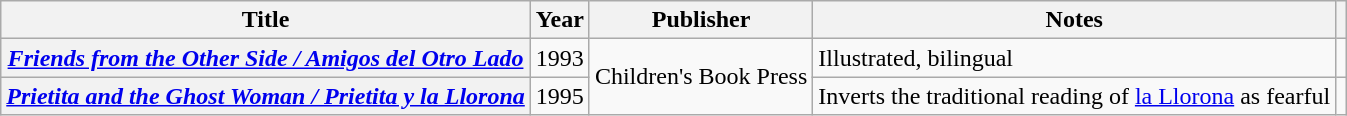<table class="wikitable sortable plainrowheaders">
<tr>
<th scope=col>Title</th>
<th scope=col>Year</th>
<th scope=col>Publisher</th>
<th scope=col class=unsortable>Notes</th>
<th scope=col class=unsortable></th>
</tr>
<tr>
<th scope=row><em><a href='#'>Friends from the Other Side / Amigos del Otro Lado</a></em></th>
<td>1993</td>
<td rowspan=2>Children's Book Press</td>
<td>Illustrated, bilingual</td>
<td></td>
</tr>
<tr>
<th scope=row><em><a href='#'>Prietita and the Ghost Woman / Prietita y la Llorona</a></em></th>
<td>1995</td>
<td>Inverts the traditional reading of <a href='#'>la Llorona</a> as fearful</td>
<td></td>
</tr>
</table>
